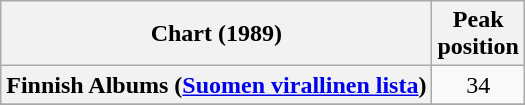<table class="wikitable sortable plainrowheaders" style="text-align:center">
<tr>
<th>Chart (1989)</th>
<th>Peak<br>position</th>
</tr>
<tr>
<th scope="row">Finnish Albums (<a href='#'>Suomen virallinen lista</a>)</th>
<td>34</td>
</tr>
<tr>
</tr>
</table>
